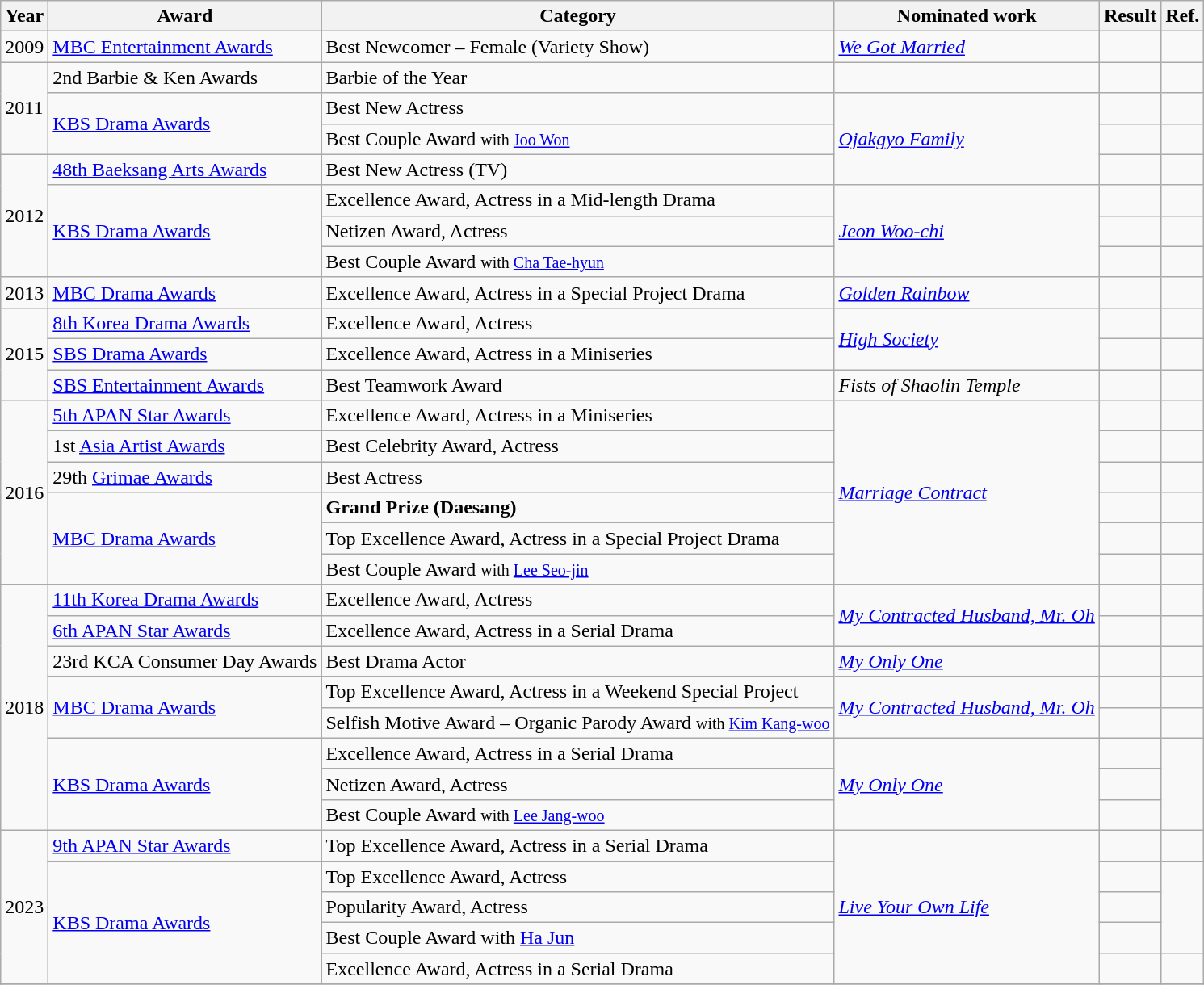<table class="wikitable">
<tr>
<th>Year</th>
<th>Award</th>
<th>Category</th>
<th>Nominated work</th>
<th>Result</th>
<th>Ref.</th>
</tr>
<tr>
<td>2009</td>
<td><a href='#'>MBC Entertainment Awards</a></td>
<td>Best Newcomer – Female (Variety Show)</td>
<td><a href='#'><em>We Got Married</em></a></td>
<td></td>
<td></td>
</tr>
<tr>
<td rowspan=3>2011</td>
<td>2nd Barbie & Ken Awards</td>
<td>Barbie of the Year</td>
<td></td>
<td></td>
<td></td>
</tr>
<tr>
<td rowspan=2><a href='#'>KBS Drama Awards</a></td>
<td>Best New Actress</td>
<td rowspan=3><em><a href='#'>Ojakgyo Family</a></em></td>
<td></td>
<td></td>
</tr>
<tr>
<td>Best Couple Award <small>with <a href='#'>Joo Won</a></small></td>
<td></td>
<td></td>
</tr>
<tr>
<td rowspan=4>2012</td>
<td><a href='#'>48th Baeksang Arts Awards</a></td>
<td>Best New Actress (TV)</td>
<td></td>
<td></td>
</tr>
<tr>
<td rowspan=3><a href='#'>KBS Drama Awards</a></td>
<td>Excellence Award, Actress in a Mid-length Drama</td>
<td rowspan=3><a href='#'><em>Jeon Woo-chi</em></a></td>
<td></td>
<td></td>
</tr>
<tr>
<td>Netizen Award, Actress</td>
<td></td>
<td></td>
</tr>
<tr>
<td>Best Couple Award <small>with <a href='#'>Cha Tae-hyun</a></small></td>
<td></td>
<td></td>
</tr>
<tr>
<td>2013</td>
<td><a href='#'>MBC Drama Awards</a></td>
<td>Excellence Award, Actress in a Special Project Drama</td>
<td><a href='#'><em>Golden Rainbow</em></a></td>
<td></td>
<td></td>
</tr>
<tr>
<td rowspan=3>2015</td>
<td><a href='#'>8th Korea Drama Awards</a></td>
<td>Excellence Award, Actress</td>
<td rowspan=2><a href='#'><em>High Society</em></a></td>
<td></td>
<td></td>
</tr>
<tr>
<td><a href='#'>SBS Drama Awards</a></td>
<td>Excellence Award, Actress in a Miniseries</td>
<td></td>
<td></td>
</tr>
<tr>
<td><a href='#'>SBS Entertainment Awards</a></td>
<td>Best Teamwork Award</td>
<td><em>Fists of Shaolin Temple</em></td>
<td></td>
<td></td>
</tr>
<tr>
<td rowspan=6>2016</td>
<td><a href='#'>5th APAN Star Awards</a></td>
<td>Excellence Award, Actress in a Miniseries</td>
<td rowspan=6><em><a href='#'>Marriage Contract</a></em></td>
<td></td>
<td></td>
</tr>
<tr>
<td>1st <a href='#'>Asia Artist Awards</a></td>
<td>Best Celebrity Award, Actress</td>
<td></td>
<td></td>
</tr>
<tr>
<td>29th <a href='#'>Grimae Awards</a></td>
<td>Best Actress</td>
<td></td>
<td></td>
</tr>
<tr>
<td rowspan=3><a href='#'>MBC Drama Awards</a></td>
<td><strong>Grand Prize (Daesang)</strong></td>
<td></td>
<td></td>
</tr>
<tr>
<td>Top Excellence Award, Actress in a Special Project Drama</td>
<td></td>
<td></td>
</tr>
<tr>
<td>Best Couple Award <small>with <a href='#'>Lee Seo-jin</a></small></td>
<td></td>
<td></td>
</tr>
<tr>
<td rowspan=8>2018</td>
<td><a href='#'>11th Korea Drama Awards</a></td>
<td>Excellence Award, Actress</td>
<td rowspan=2><em><a href='#'>My Contracted Husband, Mr. Oh</a></em></td>
<td></td>
<td></td>
</tr>
<tr>
<td><a href='#'>6th APAN Star Awards</a></td>
<td>Excellence Award, Actress in a Serial Drama</td>
<td></td>
<td></td>
</tr>
<tr>
<td>23rd KCA Consumer Day Awards</td>
<td>Best Drama Actor</td>
<td><a href='#'><em>My Only One</em></a></td>
<td></td>
<td></td>
</tr>
<tr>
<td rowspan=2><a href='#'>MBC Drama Awards</a></td>
<td>Top Excellence Award, Actress in a Weekend Special Project</td>
<td rowspan=2><em><a href='#'>My Contracted Husband, Mr. Oh</a></em></td>
<td></td>
<td></td>
</tr>
<tr>
<td>Selfish Motive Award – Organic Parody Award <small>with <a href='#'>Kim Kang-woo</a></small></td>
<td></td>
<td></td>
</tr>
<tr>
<td rowspan=3><a href='#'>KBS Drama Awards</a></td>
<td>Excellence Award, Actress in a Serial Drama</td>
<td rowspan=3><a href='#'><em>My Only One</em></a></td>
<td></td>
<td rowspan=3></td>
</tr>
<tr>
<td>Netizen Award, Actress</td>
<td></td>
</tr>
<tr>
<td>Best Couple Award <small>with <a href='#'>Lee Jang-woo</a></small></td>
<td></td>
</tr>
<tr>
<td rowspan=5>2023</td>
<td rowspan=1><a href='#'>9th APAN Star Awards</a></td>
<td>Top Excellence Award, Actress in a Serial Drama</td>
<td rowspan=5><em><a href='#'>Live Your Own Life</a></em></td>
<td></td>
<td rowspan=1></td>
</tr>
<tr>
<td rowspan=4><a href='#'>KBS Drama Awards</a></td>
<td>Top Excellence Award, Actress</td>
<td></td>
<td rowspan=3></td>
</tr>
<tr>
<td>Popularity Award, Actress</td>
<td></td>
</tr>
<tr>
<td>Best Couple Award with <a href='#'>Ha Jun</a></td>
<td></td>
</tr>
<tr>
<td>Excellence Award, Actress in a Serial Drama</td>
<td></td>
<td rowspan=1></td>
</tr>
<tr>
</tr>
</table>
